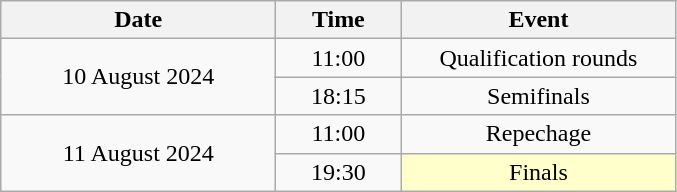<table class = "wikitable" style="text-align:center;">
<tr>
<th width=176>Date</th>
<th width=76>Time</th>
<th width=176>Event</th>
</tr>
<tr>
<td rowspan=2>10 August 2024</td>
<td>11:00</td>
<td>Qualification rounds</td>
</tr>
<tr>
<td>18:15</td>
<td>Semifinals</td>
</tr>
<tr>
<td rowspan=2>11 August 2024</td>
<td>11:00</td>
<td>Repechage</td>
</tr>
<tr>
<td>19:30</td>
<td bgcolor=ffffcc>Finals</td>
</tr>
</table>
